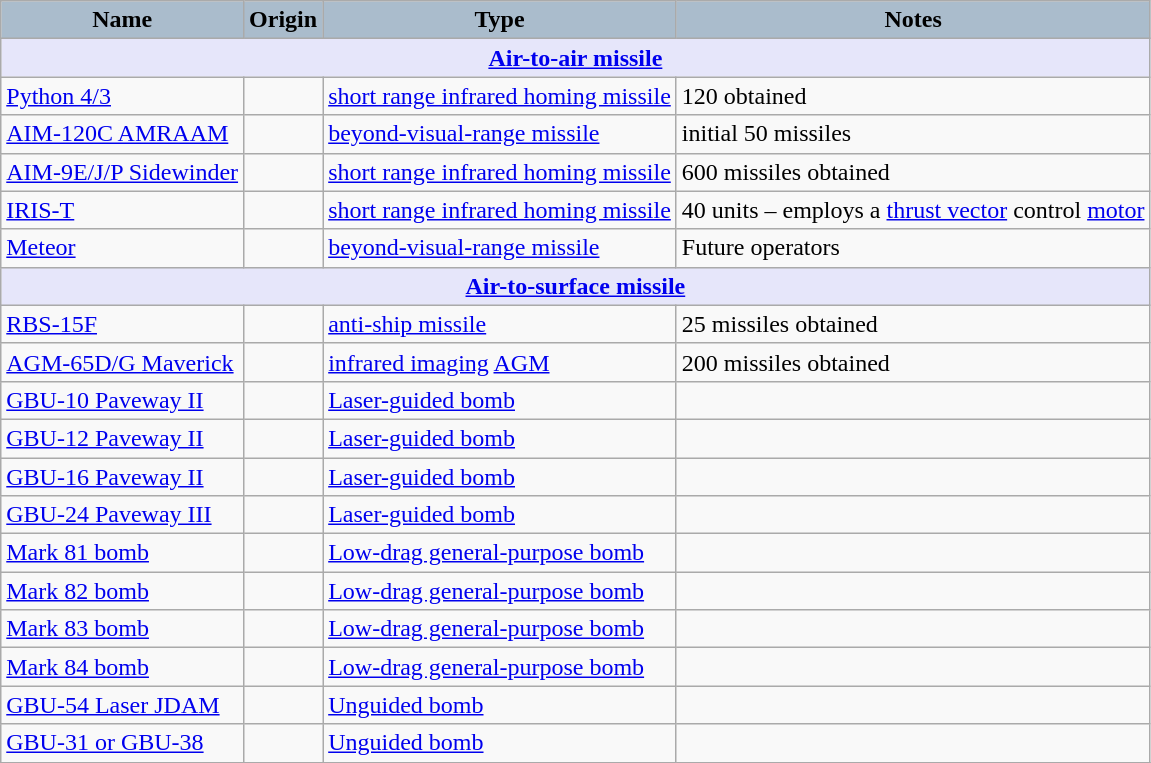<table class="wikitable">
<tr>
<th style="text-align:center; background:#aabccc;">Name</th>
<th style="text-align: center; background:#aabccc;">Origin</th>
<th style="text-align:l center; background:#aabccc;">Type</th>
<th style="text-align: center; background:#aabccc;">Notes</th>
</tr>
<tr>
<th style="align: center; background: lavender;" colspan="7"><a href='#'>Air-to-air missile</a></th>
</tr>
<tr>
<td><a href='#'>Python 4/3</a></td>
<td></td>
<td><a href='#'>short range infrared homing missile</a></td>
<td>120 obtained</td>
</tr>
<tr>
<td><a href='#'>AIM-120C AMRAAM</a></td>
<td></td>
<td><a href='#'>beyond-visual-range missile</a></td>
<td>initial 50 missiles</td>
</tr>
<tr>
<td><a href='#'>AIM-9E/J/P Sidewinder</a></td>
<td></td>
<td><a href='#'>short range infrared homing missile</a></td>
<td>600 missiles obtained</td>
</tr>
<tr>
<td><a href='#'>IRIS-T</a></td>
<td></td>
<td><a href='#'>short range infrared homing missile</a></td>
<td>40 units – employs a <a href='#'>thrust vector</a> control <a href='#'>motor</a></td>
</tr>
<tr>
<td><a href='#'>Meteor</a></td>
<td></td>
<td><a href='#'>beyond-visual-range missile</a></td>
<td>Future operators</td>
</tr>
<tr>
<th style="align: center; background: lavender;" colspan="7"><a href='#'>Air-to-surface missile</a></th>
</tr>
<tr>
<td><a href='#'>RBS-15F</a></td>
<td></td>
<td><a href='#'>anti-ship missile</a></td>
<td>25 missiles obtained</td>
</tr>
<tr>
<td><a href='#'>AGM-65D/G Maverick</a></td>
<td></td>
<td><a href='#'>infrared imaging</a> <a href='#'>AGM</a></td>
<td>200 missiles obtained</td>
</tr>
<tr>
<td><a href='#'>GBU-10 Paveway II</a></td>
<td></td>
<td><a href='#'>Laser-guided bomb</a></td>
<td></td>
</tr>
<tr>
<td><a href='#'>GBU-12 Paveway II</a></td>
<td></td>
<td><a href='#'>Laser-guided bomb</a></td>
<td></td>
</tr>
<tr>
<td><a href='#'>GBU-16 Paveway II</a></td>
<td></td>
<td><a href='#'>Laser-guided bomb</a></td>
<td></td>
</tr>
<tr>
<td><a href='#'>GBU-24 Paveway III</a></td>
<td></td>
<td><a href='#'>Laser-guided bomb</a></td>
<td></td>
</tr>
<tr>
<td><a href='#'>Mark 81 bomb</a></td>
<td></td>
<td><a href='#'>Low-drag general-purpose bomb</a></td>
<td></td>
</tr>
<tr>
<td><a href='#'>Mark 82 bomb</a></td>
<td></td>
<td><a href='#'>Low-drag general-purpose bomb</a></td>
<td></td>
</tr>
<tr>
<td><a href='#'>Mark 83 bomb</a></td>
<td></td>
<td><a href='#'>Low-drag general-purpose bomb</a></td>
<td></td>
</tr>
<tr>
<td><a href='#'>Mark 84 bomb</a></td>
<td></td>
<td><a href='#'>Low-drag general-purpose bomb</a></td>
<td></td>
</tr>
<tr>
<td><a href='#'>GBU-54 Laser JDAM</a></td>
<td></td>
<td><a href='#'>Unguided bomb</a></td>
<td></td>
</tr>
<tr>
<td><a href='#'>GBU-31 or GBU-38</a></td>
<td></td>
<td><a href='#'>Unguided bomb</a></td>
<td></td>
</tr>
<tr>
</tr>
</table>
